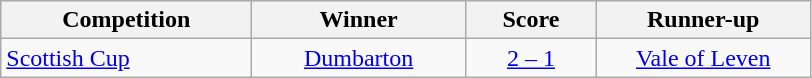<table class="wikitable" style="text-align: center;">
<tr>
<th width=160>Competition</th>
<th width=135>Winner</th>
<th width=80>Score</th>
<th width=135>Runner-up</th>
</tr>
<tr>
<td align=left><a href='#'>Scottish Cup</a></td>
<td><a href='#'>Dumbarton</a></td>
<td><a href='#'>2 – 1</a></td>
<td><a href='#'>Vale of Leven</a></td>
</tr>
</table>
